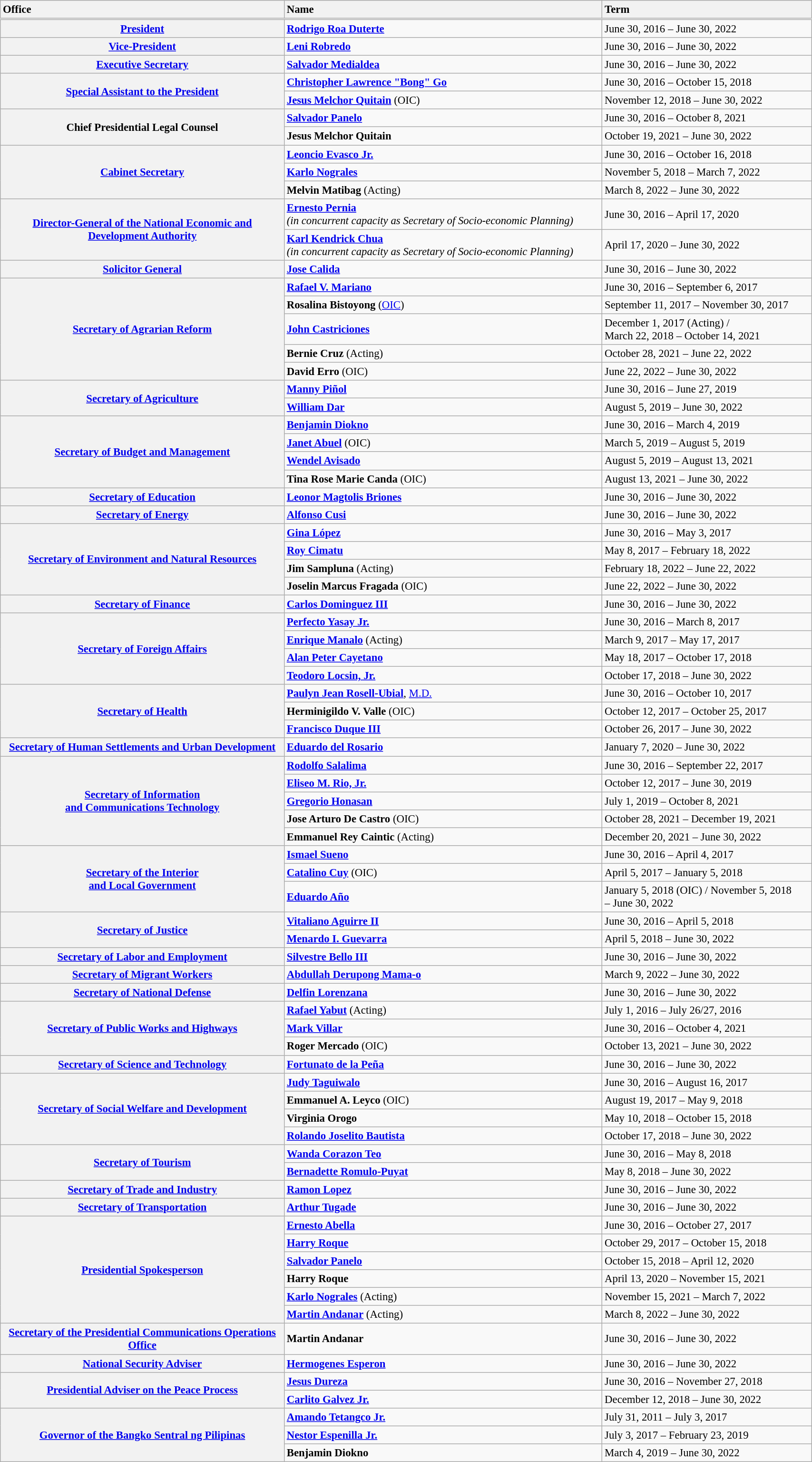<table class="wikitable plainrowheaders collapsible toptextcells" style="width:90%; font-size:95%;">
<tr style="border-bottom-style:double;">
<th scope="col" style="text-align:left; width:35%;">Office</th>
<th scope="col" style="text-align:left;">Name</th>
<th scope="col" style="text-align:left;">Term</th>
</tr>
<tr>
<th scope="row"><a href='#'>President</a></th>
<td><strong><a href='#'>Rodrigo Roa Duterte</a></strong></td>
<td>June 30, 2016 – June 30, 2022</td>
</tr>
<tr>
<th scope="row"><a href='#'>Vice-President</a></th>
<td><strong><a href='#'>Leni Robredo</a></strong></td>
<td>June 30, 2016 – June 30, 2022</td>
</tr>
<tr>
<th scope="row"><a href='#'>Executive Secretary</a></th>
<td><strong><a href='#'>Salvador Medialdea</a></strong></td>
<td>June 30, 2016 – June 30, 2022</td>
</tr>
<tr>
<th scope="row" rowspan="2"><a href='#'>Special Assistant to the President</a></th>
<td><strong><a href='#'>Christopher Lawrence "Bong" Go</a></strong></td>
<td>June 30, 2016 – October 15, 2018</td>
</tr>
<tr>
<td><strong><a href='#'>Jesus Melchor Quitain</a></strong> (OIC)</td>
<td>November 12, 2018 – June 30, 2022</td>
</tr>
<tr>
<th scope="row" rowspan="2">Chief Presidential Legal Counsel</th>
<td><strong><a href='#'>Salvador Panelo</a></strong></td>
<td>June 30, 2016 – October 8, 2021</td>
</tr>
<tr>
<td><strong>Jesus Melchor Quitain</strong></td>
<td>October 19, 2021 – June 30, 2022</td>
</tr>
<tr>
<th scope="row" rowspan="3"><a href='#'>Cabinet Secretary</a></th>
<td><strong><a href='#'>Leoncio Evasco Jr.</a></strong></td>
<td>June 30, 2016 – October 16, 2018</td>
</tr>
<tr>
<td><strong><a href='#'>Karlo Nograles</a></strong></td>
<td>November 5, 2018 – March 7, 2022</td>
</tr>
<tr>
<td><strong>Melvin Matibag</strong> (Acting)</td>
<td>March 8, 2022 – June 30, 2022</td>
</tr>
<tr>
<th scope="row" rowspan="2"><a href='#'>Director-General of the National Economic and Development Authority</a></th>
<td><strong><a href='#'>Ernesto Pernia</a></strong><br><em>(in concurrent capacity as Secretary of Socio-economic Planning)</em></td>
<td>June 30, 2016 – April 17, 2020</td>
</tr>
<tr>
<td><strong><a href='#'>Karl Kendrick Chua</a></strong><br><em>(in concurrent capacity as Secretary of Socio-economic Planning)</em></td>
<td>April 17, 2020 – June 30, 2022</td>
</tr>
<tr>
<th scope="row"><a href='#'>Solicitor General</a></th>
<td><strong><a href='#'>Jose Calida</a></strong></td>
<td>June 30, 2016 – June 30, 2022</td>
</tr>
<tr>
<th scope="row" rowspan="5"><a href='#'>Secretary of Agrarian Reform</a></th>
<td><strong><a href='#'>Rafael V. Mariano</a></strong></td>
<td>June 30, 2016 – September 6, 2017</td>
</tr>
<tr>
<td><strong>Rosalina Bistoyong</strong> (<a href='#'>OIC</a>)</td>
<td>September 11, 2017 – November 30, 2017</td>
</tr>
<tr>
<td><strong><a href='#'>John Castriciones</a></strong></td>
<td>December 1, 2017 (Acting) / <br>March 22, 2018 – October 14, 2021</td>
</tr>
<tr>
<td><strong>Bernie Cruz</strong> (Acting)</td>
<td>October 28, 2021 – June 22, 2022</td>
</tr>
<tr>
<td><strong>David Erro</strong> (OIC)</td>
<td>June 22, 2022 – June 30, 2022</td>
</tr>
<tr>
<th scope="row" rowspan="2"><a href='#'>Secretary of Agriculture</a></th>
<td><strong><a href='#'>Manny Piñol</a></strong></td>
<td>June 30, 2016 – June 27, 2019</td>
</tr>
<tr>
<td><strong><a href='#'>William Dar</a></strong></td>
<td>August 5, 2019 – June 30, 2022</td>
</tr>
<tr>
<th scope="row" rowspan="4"><a href='#'>Secretary of Budget and Management</a></th>
<td><strong><a href='#'>Benjamin Diokno</a></strong></td>
<td>June 30, 2016 – March 4, 2019</td>
</tr>
<tr>
<td><strong><a href='#'>Janet Abuel</a></strong> (OIC)</td>
<td>March 5, 2019 – August 5, 2019</td>
</tr>
<tr>
<td><strong><a href='#'>Wendel Avisado</a></strong></td>
<td>August 5, 2019 – August 13, 2021</td>
</tr>
<tr>
<td><strong>Tina Rose Marie Canda</strong> (OIC)</td>
<td>August 13, 2021 – June 30, 2022</td>
</tr>
<tr>
<th scope="row"><a href='#'>Secretary of Education</a></th>
<td><strong><a href='#'>Leonor Magtolis Briones</a></strong></td>
<td>June 30, 2016 – June 30, 2022</td>
</tr>
<tr>
<th scope="row"><a href='#'>Secretary of Energy</a></th>
<td><strong><a href='#'>Alfonso Cusi</a></strong></td>
<td>June 30, 2016 – June 30, 2022</td>
</tr>
<tr>
<th scope="row" rowspan="4"><a href='#'>Secretary of Environment and Natural Resources</a></th>
<td><strong><a href='#'>Gina López</a></strong></td>
<td>June 30, 2016 – May 3, 2017</td>
</tr>
<tr>
<td><strong><a href='#'>Roy Cimatu</a></strong></td>
<td>May 8, 2017 – February 18, 2022</td>
</tr>
<tr>
<td><strong>Jim Sampluna</strong> (Acting)</td>
<td>February 18, 2022 – June 22, 2022</td>
</tr>
<tr>
<td><strong>Joselin Marcus Fragada</strong> (OIC)</td>
<td>June 22, 2022 – June 30, 2022</td>
</tr>
<tr>
<th scope="row"><a href='#'>Secretary of Finance</a></th>
<td><strong><a href='#'>Carlos Dominguez III</a></strong></td>
<td>June 30, 2016 – June 30, 2022</td>
</tr>
<tr>
<th scope="row" rowspan="4"><a href='#'>Secretary of Foreign Affairs</a></th>
<td><strong><a href='#'>Perfecto Yasay Jr.</a></strong></td>
<td>June 30, 2016 – March 8, 2017</td>
</tr>
<tr>
<td><strong><a href='#'>Enrique Manalo</a></strong> (Acting)</td>
<td>March 9, 2017 – May 17, 2017</td>
</tr>
<tr>
<td><strong><a href='#'>Alan Peter Cayetano</a></strong></td>
<td>May 18, 2017 – October 17, 2018</td>
</tr>
<tr>
<td><strong><a href='#'>Teodoro Locsin, Jr.</a></strong></td>
<td>October 17, 2018 – June 30, 2022</td>
</tr>
<tr>
<th scope="row" rowspan="3"><a href='#'>Secretary of Health</a></th>
<td><strong><a href='#'>Paulyn Jean Rosell-Ubial</a></strong>, <a href='#'>M.D.</a></td>
<td>June 30, 2016 – October 10, 2017</td>
</tr>
<tr>
<td><strong>Herminigildo V. Valle</strong> (OIC)</td>
<td>October 12, 2017 – October 25, 2017</td>
</tr>
<tr>
<td><strong><a href='#'>Francisco Duque III</a></strong></td>
<td>October 26, 2017 – June 30, 2022</td>
</tr>
<tr>
<th scope="row"><a href='#'>Secretary of Human Settlements and Urban Development</a></th>
<td><strong><a href='#'>Eduardo del Rosario</a></strong></td>
<td>January 7, 2020 – June 30, 2022</td>
</tr>
<tr>
<th scope="row" rowspan="5"><a href='#'>Secretary of Information<br>and Communications Technology</a></th>
<td><strong><a href='#'>Rodolfo Salalima</a></strong></td>
<td>June 30, 2016 – September 22, 2017</td>
</tr>
<tr>
<td><strong><a href='#'>Eliseo M. Rio, Jr.</a></strong></td>
<td>October 12, 2017 – June 30, 2019</td>
</tr>
<tr>
<td><strong><a href='#'>Gregorio Honasan</a></strong></td>
<td>July 1, 2019 – October 8, 2021</td>
</tr>
<tr>
<td><strong>Jose Arturo De Castro</strong> (OIC)</td>
<td>October 28, 2021 – December 19, 2021</td>
</tr>
<tr>
<td><strong>Emmanuel Rey Caintic</strong> (Acting)</td>
<td>December 20, 2021 – June 30, 2022</td>
</tr>
<tr>
<th scope="row" rowspan="3"><a href='#'>Secretary of the Interior<br>and Local Government</a></th>
<td><strong><a href='#'>Ismael Sueno</a></strong></td>
<td>June 30, 2016 – April 4, 2017</td>
</tr>
<tr>
<td><strong><a href='#'>Catalino Cuy</a></strong> (OIC)</td>
<td>April 5, 2017 – January 5, 2018</td>
</tr>
<tr>
<td><strong><a href='#'>Eduardo Año</a></strong></td>
<td>January 5, 2018 (OIC) / November 5, 2018 <br> – June 30, 2022</td>
</tr>
<tr>
<th scope="row" rowspan="2"><a href='#'>Secretary of Justice</a></th>
<td><strong><a href='#'>Vitaliano Aguirre II</a></strong></td>
<td>June 30, 2016 – April 5, 2018</td>
</tr>
<tr>
<td><strong><a href='#'>Menardo I. Guevarra</a></strong></td>
<td>April 5, 2018 – June 30, 2022</td>
</tr>
<tr>
<th scope="row"><a href='#'>Secretary of Labor and Employment</a></th>
<td><strong><a href='#'>Silvestre Bello III</a></strong></td>
<td>June 30, 2016 – June 30, 2022</td>
</tr>
<tr>
<th scope="row"><a href='#'>Secretary of Migrant Workers</a></th>
<td><strong><a href='#'>Abdullah Derupong Mama-o</a></strong></td>
<td>March 9, 2022 – June 30, 2022</td>
</tr>
<tr>
<th scope="row"><a href='#'>Secretary of National Defense</a></th>
<td><strong><a href='#'>Delfin Lorenzana</a></strong></td>
<td>June 30, 2016 – June 30, 2022</td>
</tr>
<tr>
<th scope="row" rowspan="3"><a href='#'>Secretary of Public Works and Highways</a></th>
<td><strong><a href='#'>Rafael Yabut</a></strong> (Acting)</td>
<td>July 1, 2016 – July 26/27, 2016</td>
</tr>
<tr>
<td><strong><a href='#'>Mark Villar</a></strong></td>
<td>June 30, 2016 – October 4, 2021</td>
</tr>
<tr>
<td><strong>Roger Mercado</strong> (OIC)</td>
<td>October 13, 2021 – June 30, 2022</td>
</tr>
<tr>
<th scope="row"><a href='#'>Secretary of Science and Technology</a></th>
<td><strong><a href='#'>Fortunato de la Peña</a></strong></td>
<td>June 30, 2016 – June 30, 2022</td>
</tr>
<tr>
<th scope="row" rowspan="4"><a href='#'>Secretary of Social Welfare and Development</a></th>
<td><strong><a href='#'>Judy Taguiwalo</a></strong></td>
<td>June 30, 2016 – August 16, 2017</td>
</tr>
<tr>
<td><strong>Emmanuel A. Leyco</strong> (OIC)</td>
<td>August 19, 2017 – May 9, 2018</td>
</tr>
<tr>
<td><strong>Virginia Orogo</strong></td>
<td>May 10, 2018 – October 15, 2018</td>
</tr>
<tr>
<td><strong><a href='#'>Rolando Joselito Bautista</a></strong></td>
<td>October 17, 2018 – June 30, 2022</td>
</tr>
<tr>
<th scope="row" rowspan="2"><a href='#'>Secretary of Tourism</a></th>
<td><strong><a href='#'>Wanda Corazon Teo</a></strong></td>
<td>June 30, 2016 – May 8, 2018</td>
</tr>
<tr>
<td><strong><a href='#'>Bernadette Romulo-Puyat</a></strong></td>
<td>May 8, 2018 – June 30, 2022</td>
</tr>
<tr>
<th scope="row"><a href='#'>Secretary of Trade and Industry</a></th>
<td><strong><a href='#'>Ramon Lopez</a></strong></td>
<td>June 30, 2016 – June 30, 2022</td>
</tr>
<tr>
<th scope="row"><a href='#'>Secretary of Transportation</a></th>
<td><strong><a href='#'>Arthur Tugade</a></strong></td>
<td>June 30, 2016 – June 30, 2022</td>
</tr>
<tr>
<th scope="row" rowspan="6"><a href='#'>Presidential Spokesperson</a></th>
<td><strong><a href='#'>Ernesto Abella</a></strong></td>
<td>June 30, 2016 – October 27, 2017</td>
</tr>
<tr>
<td><strong><a href='#'>Harry Roque</a></strong></td>
<td>October 29, 2017 – October 15, 2018</td>
</tr>
<tr>
<td><strong><a href='#'>Salvador Panelo</a></strong></td>
<td>October 15, 2018 – April 12, 2020</td>
</tr>
<tr>
<td><strong>Harry Roque</strong></td>
<td>April 13, 2020 – November 15, 2021</td>
</tr>
<tr>
<td><strong><a href='#'>Karlo Nograles</a></strong> (Acting)</td>
<td>November 15, 2021 – March 7, 2022</td>
</tr>
<tr>
<td><strong><a href='#'>Martin Andanar</a></strong> (Acting)</td>
<td>March 8, 2022 – June 30, 2022</td>
</tr>
<tr>
<th scope="row"><a href='#'>Secretary of the Presidential Communications Operations Office</a></th>
<td><strong>Martin Andanar</strong></td>
<td>June 30, 2016 – June 30, 2022</td>
</tr>
<tr>
<th scope="row"><a href='#'>National Security Adviser</a></th>
<td><strong><a href='#'>Hermogenes Esperon</a></strong></td>
<td>June 30, 2016 – June 30, 2022</td>
</tr>
<tr>
<th scope="row" rowspan="2"><a href='#'>Presidential Adviser on the Peace Process</a></th>
<td><strong><a href='#'>Jesus Dureza</a></strong></td>
<td>June 30, 2016 – November 27, 2018</td>
</tr>
<tr>
<td><strong><a href='#'>Carlito Galvez Jr.</a></strong></td>
<td>December 12, 2018 – June 30, 2022</td>
</tr>
<tr>
<th scope="row" rowspan="3"><a href='#'>Governor of the Bangko Sentral ng Pilipinas</a></th>
<td><strong><a href='#'>Amando Tetangco Jr.</a></strong></td>
<td>July 31, 2011 – July 3, 2017</td>
</tr>
<tr>
<td><strong><a href='#'>Nestor Espenilla Jr.</a></strong></td>
<td>July 3, 2017 – February 23, 2019</td>
</tr>
<tr>
<td><strong>Benjamin Diokno</strong></td>
<td>March 4, 2019 – June 30, 2022</td>
</tr>
</table>
